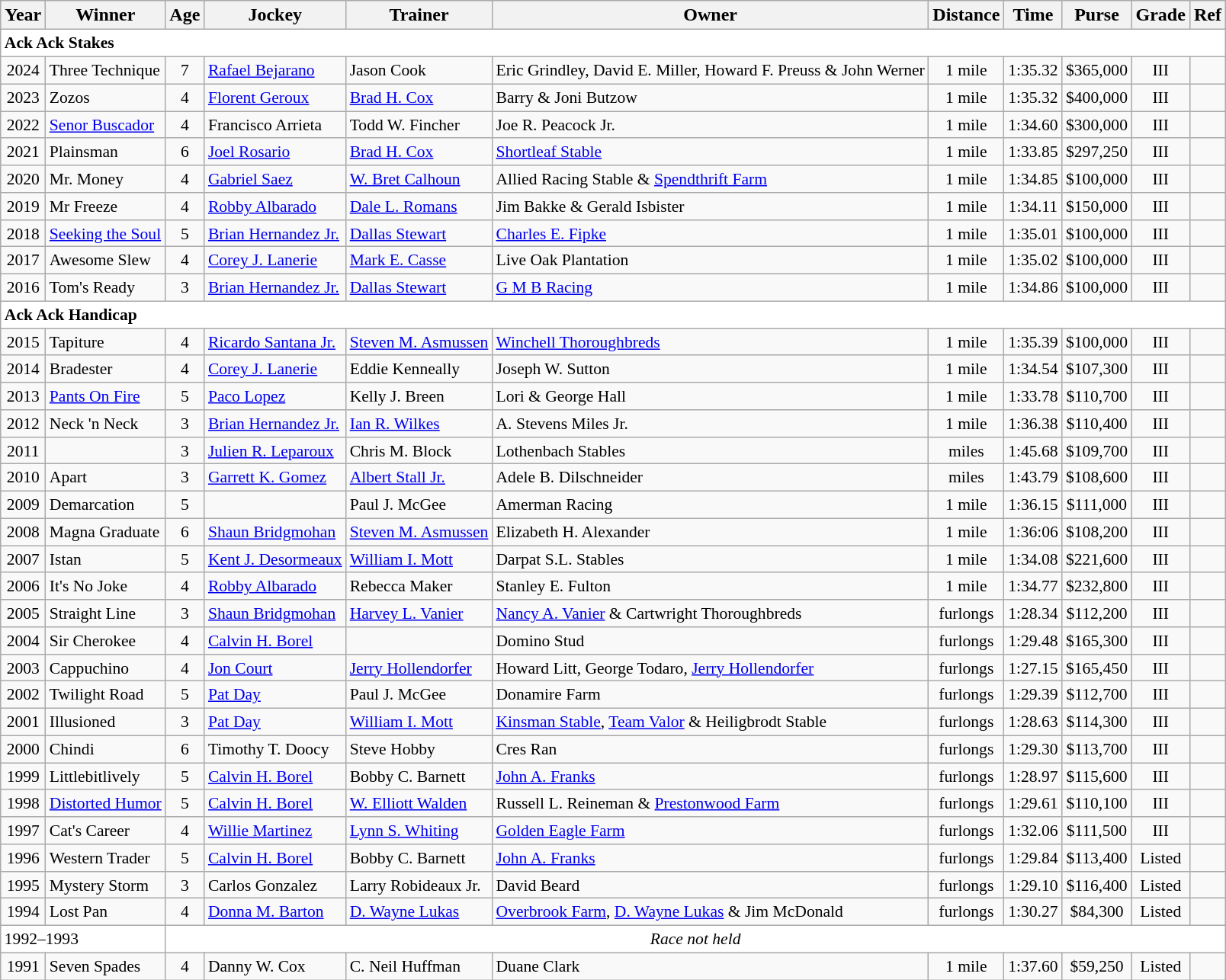<table class="wikitable sortable">
<tr>
<th>Year</th>
<th>Winner</th>
<th>Age</th>
<th>Jockey</th>
<th>Trainer</th>
<th>Owner</th>
<th>Distance</th>
<th>Time</th>
<th>Purse</th>
<th>Grade</th>
<th>Ref</th>
</tr>
<tr style="font-size:90%; background-color:white">
<td align="left" colspan=11><strong>Ack Ack Stakes</strong></td>
</tr>
<tr style="font-size:90%">
<td align=center>2024</td>
<td>Three Technique</td>
<td align=center>7</td>
<td><a href='#'>Rafael Bejarano</a></td>
<td>Jason Cook</td>
<td>Eric Grindley, David E. Miller, Howard F. Preuss & John Werner</td>
<td align=center>1 mile</td>
<td align=center>1:35.32</td>
<td align=center>$365,000</td>
<td align=center>III</td>
<td></td>
</tr>
<tr style="font-size:90%">
<td align=center>2023</td>
<td>Zozos</td>
<td align=center>4</td>
<td><a href='#'>Florent Geroux</a></td>
<td><a href='#'>Brad H. Cox</a></td>
<td>Barry & Joni Butzow</td>
<td align=center>1 mile</td>
<td align=center>1:35.32</td>
<td align=center>$400,000</td>
<td align=center>III</td>
<td></td>
</tr>
<tr style="font-size:90%">
<td align=center>2022</td>
<td><a href='#'>Senor Buscador</a></td>
<td align=center>4</td>
<td>Francisco Arrieta</td>
<td>Todd W. Fincher</td>
<td>Joe R. Peacock Jr.</td>
<td align=center>1 mile</td>
<td align=center>1:34.60</td>
<td align=center>$300,000</td>
<td align=center>III</td>
<td></td>
</tr>
<tr style="font-size:90%">
<td align=center>2021</td>
<td>Plainsman</td>
<td align=center>6</td>
<td><a href='#'>Joel Rosario</a></td>
<td><a href='#'>Brad H. Cox</a></td>
<td><a href='#'>Shortleaf Stable</a></td>
<td align=center>1 mile</td>
<td align=center>1:33.85</td>
<td align=center>$297,250</td>
<td align=center>III</td>
<td></td>
</tr>
<tr style="font-size:90%;">
<td align=center>2020</td>
<td>Mr. Money</td>
<td align=center>4</td>
<td><a href='#'>Gabriel Saez</a></td>
<td><a href='#'>W. Bret Calhoun</a></td>
<td>Allied Racing Stable & <a href='#'>Spendthrift Farm</a></td>
<td align=center>1 mile</td>
<td align=center>1:34.85</td>
<td align=center>$100,000</td>
<td align=center>III</td>
<td></td>
</tr>
<tr style="font-size:90%;">
<td align=center>2019</td>
<td>Mr Freeze</td>
<td align=center>4</td>
<td><a href='#'>Robby Albarado</a></td>
<td><a href='#'>Dale L. Romans</a></td>
<td>Jim Bakke & Gerald Isbister</td>
<td align=center>1 mile</td>
<td align=center>1:34.11</td>
<td align=center>$150,000</td>
<td align=center>III</td>
<td></td>
</tr>
<tr style="font-size:90%;">
<td align=center>2018</td>
<td><a href='#'>Seeking the Soul</a></td>
<td align=center>5</td>
<td><a href='#'>Brian Hernandez Jr.</a></td>
<td><a href='#'>Dallas Stewart</a></td>
<td><a href='#'>Charles E. Fipke</a></td>
<td align=center>1 mile</td>
<td align=center>1:35.01</td>
<td align=center>$100,000</td>
<td align=center>III</td>
<td></td>
</tr>
<tr style="font-size:90%;">
<td align=center>2017</td>
<td>Awesome Slew</td>
<td align=center>4</td>
<td><a href='#'>Corey J. Lanerie</a></td>
<td><a href='#'>Mark E. Casse</a></td>
<td>Live Oak Plantation</td>
<td align=center>1 mile</td>
<td align=center>1:35.02</td>
<td align=center>$100,000</td>
<td align=center>III</td>
<td></td>
</tr>
<tr style="font-size:90%;">
<td align=center>2016</td>
<td>Tom's Ready</td>
<td align=center>3</td>
<td><a href='#'>Brian Hernandez Jr.</a></td>
<td><a href='#'>Dallas Stewart</a></td>
<td><a href='#'>G M B Racing</a></td>
<td align=center>1 mile</td>
<td align=center>1:34.86</td>
<td align=center>$100,000</td>
<td align=center>III</td>
<td></td>
</tr>
<tr style="font-size:90%; background-color:white">
<td align="left" colspan=11><strong>Ack Ack Handicap </strong></td>
</tr>
<tr style="font-size:90%;">
<td align=center>2015</td>
<td>Tapiture</td>
<td align=center>4</td>
<td><a href='#'>Ricardo Santana Jr.</a></td>
<td><a href='#'>Steven M. Asmussen</a></td>
<td><a href='#'>Winchell Thoroughbreds</a></td>
<td align=center>1 mile</td>
<td align=center>1:35.39</td>
<td align=center>$100,000</td>
<td align=center>III</td>
<td></td>
</tr>
<tr style="font-size:90%;">
<td align=center>2014</td>
<td>Bradester</td>
<td align=center>4</td>
<td><a href='#'>Corey J. Lanerie</a></td>
<td>Eddie Kenneally</td>
<td>Joseph W. Sutton</td>
<td align=center>1 mile</td>
<td align=center>1:34.54</td>
<td align=center>$107,300</td>
<td align=center>III</td>
<td></td>
</tr>
<tr style="font-size:90%;">
<td align=center>2013</td>
<td><a href='#'>Pants On Fire</a></td>
<td align=center>5</td>
<td><a href='#'>Paco Lopez</a></td>
<td>Kelly J. Breen</td>
<td>Lori & George Hall</td>
<td align=center>1 mile</td>
<td align=center>1:33.78</td>
<td align=center>$110,700</td>
<td align=center>III</td>
<td></td>
</tr>
<tr style="font-size:90%;">
<td align=center>2012</td>
<td>Neck 'n Neck</td>
<td align=center>3</td>
<td><a href='#'>Brian Hernandez Jr.</a></td>
<td><a href='#'>Ian R. Wilkes</a></td>
<td>A. Stevens Miles Jr.</td>
<td align=center>1 mile</td>
<td align=center>1:36.38</td>
<td align=center>$110,400</td>
<td align=center>III</td>
<td></td>
</tr>
<tr style="font-size:90%;">
<td align=center>2011</td>
<td></td>
<td align=center>3</td>
<td><a href='#'>Julien R. Leparoux</a></td>
<td>Chris M. Block</td>
<td>Lothenbach Stables</td>
<td align=center> miles</td>
<td align=center>1:45.68</td>
<td align=center>$109,700</td>
<td align=center>III</td>
<td></td>
</tr>
<tr style="font-size:90%;">
<td align=center>2010</td>
<td>Apart</td>
<td align=center>3</td>
<td><a href='#'>Garrett K. Gomez</a></td>
<td><a href='#'>Albert Stall Jr.</a></td>
<td>Adele B. Dilschneider</td>
<td align=center> miles</td>
<td align=center>1:43.79</td>
<td align=center>$108,600</td>
<td align=center>III</td>
<td></td>
</tr>
<tr style="font-size:90%;">
<td align=center>2009</td>
<td>Demarcation</td>
<td align=center>5</td>
<td></td>
<td>Paul J. McGee</td>
<td>Amerman Racing</td>
<td align=center>1 mile</td>
<td align=center>1:36.15</td>
<td align=center>$111,000</td>
<td align=center>III</td>
<td></td>
</tr>
<tr style="font-size:90%;">
<td align=center>2008</td>
<td>Magna Graduate</td>
<td align=center>6</td>
<td><a href='#'>Shaun Bridgmohan</a></td>
<td><a href='#'>Steven M. Asmussen</a></td>
<td>Elizabeth H. Alexander</td>
<td align=center>1 mile</td>
<td align=center>1:36:06</td>
<td align=center>$108,200</td>
<td align=center>III</td>
<td></td>
</tr>
<tr style="font-size:90%;">
<td align=center>2007</td>
<td>Istan</td>
<td align=center>5</td>
<td><a href='#'>Kent J. Desormeaux</a></td>
<td><a href='#'>William I. Mott</a></td>
<td>Darpat S.L. Stables</td>
<td align=center>1 mile</td>
<td align=center>1:34.08</td>
<td align=center>$221,600</td>
<td align=center>III</td>
<td></td>
</tr>
<tr style="font-size:90%;">
<td align=center>2006</td>
<td>It's No Joke</td>
<td align=center>4</td>
<td><a href='#'>Robby Albarado</a></td>
<td>Rebecca Maker</td>
<td>Stanley E. Fulton</td>
<td align=center>1 mile</td>
<td align=center>1:34.77</td>
<td align=center>$232,800</td>
<td align=center>III</td>
<td></td>
</tr>
<tr style="font-size:90%;">
<td align=center>2005</td>
<td>Straight Line</td>
<td align=center>3</td>
<td><a href='#'>Shaun Bridgmohan</a></td>
<td><a href='#'>Harvey L. Vanier</a></td>
<td><a href='#'>Nancy A. Vanier</a> & Cartwright Thoroughbreds</td>
<td align=center> furlongs</td>
<td align=center>1:28.34</td>
<td align=center>$112,200</td>
<td align=center>III</td>
<td></td>
</tr>
<tr style="font-size:90%;">
<td align=center>2004</td>
<td>Sir Cherokee</td>
<td align=center>4</td>
<td><a href='#'>Calvin H. Borel</a></td>
<td></td>
<td>Domino Stud</td>
<td align=center> furlongs</td>
<td align=center>1:29.48</td>
<td align=center>$165,300</td>
<td align=center>III</td>
<td></td>
</tr>
<tr style="font-size:90%;">
<td align=center>2003</td>
<td>Cappuchino</td>
<td align=center>4</td>
<td><a href='#'>Jon Court</a></td>
<td><a href='#'>Jerry Hollendorfer</a></td>
<td>Howard Litt, George Todaro, <a href='#'>Jerry Hollendorfer</a></td>
<td align=center> furlongs</td>
<td align=center>1:27.15</td>
<td align=center>$165,450</td>
<td align=center>III</td>
<td></td>
</tr>
<tr style="font-size:90%;">
<td align=center>2002</td>
<td>Twilight Road</td>
<td align=center>5</td>
<td><a href='#'>Pat Day</a></td>
<td>Paul J. McGee</td>
<td>Donamire Farm</td>
<td align=center> furlongs</td>
<td align=center>1:29.39</td>
<td align=center>$112,700</td>
<td align=center>III</td>
<td></td>
</tr>
<tr style="font-size:90%;">
<td align=center>2001</td>
<td>Illusioned</td>
<td align=center>3</td>
<td><a href='#'>Pat Day</a></td>
<td><a href='#'>William I. Mott</a></td>
<td><a href='#'>Kinsman Stable</a>, <a href='#'>Team Valor</a> & Heiligbrodt Stable</td>
<td align=center> furlongs</td>
<td align=center>1:28.63</td>
<td align=center>$114,300</td>
<td align=center>III</td>
<td></td>
</tr>
<tr style="font-size:90%;">
<td align=center>2000</td>
<td>Chindi</td>
<td align=center>6</td>
<td>Timothy T. Doocy</td>
<td>Steve Hobby</td>
<td>Cres Ran</td>
<td align=center> furlongs</td>
<td align=center>1:29.30</td>
<td align=center>$113,700</td>
<td align=center>III</td>
<td></td>
</tr>
<tr style="font-size:90%;">
<td align=center>1999</td>
<td>Littlebitlively</td>
<td align=center>5</td>
<td><a href='#'>Calvin H. Borel</a></td>
<td>Bobby C. Barnett</td>
<td><a href='#'>John A. Franks</a></td>
<td align=center> furlongs</td>
<td align=center>1:28.97</td>
<td align=center>$115,600</td>
<td align=center>III</td>
<td></td>
</tr>
<tr style="font-size:90%;">
<td align=center>1998</td>
<td><a href='#'>Distorted Humor</a></td>
<td align=center>5</td>
<td><a href='#'>Calvin H. Borel</a></td>
<td><a href='#'>W. Elliott Walden</a></td>
<td>Russell L. Reineman  & <a href='#'>Prestonwood Farm</a></td>
<td align=center> furlongs</td>
<td align=center>1:29.61</td>
<td align=center>$110,100</td>
<td align=center>III</td>
<td></td>
</tr>
<tr style="font-size:90%;">
<td align=center>1997</td>
<td>Cat's Career</td>
<td align=center>4</td>
<td><a href='#'>Willie Martinez</a></td>
<td><a href='#'>Lynn S. Whiting</a></td>
<td><a href='#'>Golden Eagle Farm</a></td>
<td align=center> furlongs</td>
<td align=center>1:32.06</td>
<td align=center>$111,500</td>
<td align=center>III</td>
<td></td>
</tr>
<tr style="font-size:90%;">
<td align=center>1996</td>
<td>Western Trader</td>
<td align=center>5</td>
<td><a href='#'>Calvin H. Borel</a></td>
<td>Bobby C. Barnett</td>
<td><a href='#'>John A. Franks</a></td>
<td align=center> furlongs</td>
<td align=center>1:29.84</td>
<td align=center>$113,400</td>
<td align=center>Listed</td>
<td></td>
</tr>
<tr style="font-size:90%;">
<td align=center>1995</td>
<td>Mystery Storm</td>
<td align=center>3</td>
<td>Carlos Gonzalez</td>
<td>Larry Robideaux Jr.</td>
<td>David Beard</td>
<td align=center> furlongs</td>
<td align=center>1:29.10</td>
<td align=center>$116,400</td>
<td align=center>Listed</td>
<td></td>
</tr>
<tr style="font-size:90%;">
<td align=center>1994</td>
<td>Lost Pan</td>
<td align=center>4</td>
<td><a href='#'>Donna M. Barton</a></td>
<td><a href='#'>D. Wayne Lukas</a></td>
<td><a href='#'>Overbrook Farm</a>, <a href='#'>D. Wayne Lukas</a> & Jim McDonald</td>
<td align=center> furlongs</td>
<td align=center>1:30.27</td>
<td align=center>$84,300</td>
<td align=center>Listed</td>
<td></td>
</tr>
<tr style="font-size:90%; background-color:white">
<td align="left" colspan=2>1992–1993</td>
<td align="center" colspan=9><em>Race not held</em></td>
</tr>
<tr style="font-size:90%;">
<td align=center>1991</td>
<td>Seven Spades</td>
<td align=center>4</td>
<td>Danny W. Cox</td>
<td>C. Neil Huffman</td>
<td>Duane Clark</td>
<td align=center>1 mile</td>
<td align=center>1:37.60</td>
<td align=center>$59,250</td>
<td align=center>Listed</td>
<td></td>
</tr>
</table>
